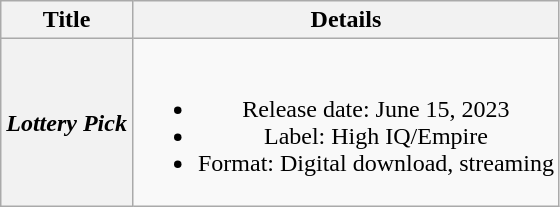<table class="wikitable plainrowheaders" style="text-align:center;">
<tr>
<th scope="col" rowspan="1">Title</th>
<th scope="col" rowspan="1">Details</th>
</tr>
<tr>
<th scope="row"><em>Lottery Pick</em></th>
<td><br><ul><li>Release date: June 15, 2023</li><li>Label: High IQ/Empire</li><li>Format: Digital download, streaming</li></ul></td>
</tr>
</table>
